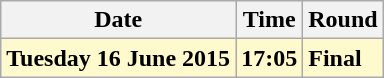<table class="wikitable">
<tr>
<th>Date</th>
<th>Time</th>
<th>Round</th>
</tr>
<tr>
<td style=background:lemonchiffon><strong>Tuesday 16 June 2015</strong></td>
<td style=background:lemonchiffon><strong>17:05</strong></td>
<td style=background:lemonchiffon><strong>Final</strong></td>
</tr>
</table>
